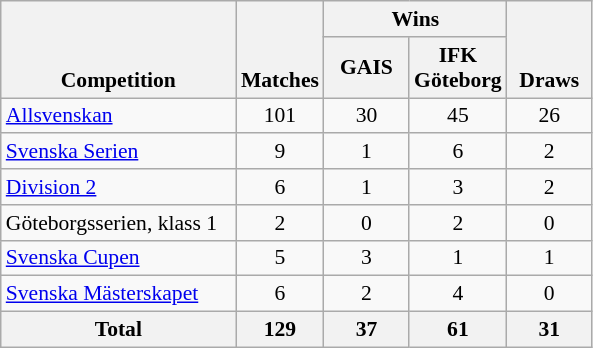<table class="wikitable" style="font-size:90%; text-align: center">
<tr>
<th rowspan="2" valign="bottom" width="150">Competition</th>
<th rowspan="2" valign="bottom" width="50">Matches</th>
<th colspan="2" valign="bottom">Wins</th>
<th rowspan="2" valign="bottom" width="50">Draws</th>
</tr>
<tr>
<th width="50">GAIS</th>
<th width="50">IFK Göteborg</th>
</tr>
<tr>
<td align="left"><a href='#'>Allsvenskan</a></td>
<td>101</td>
<td>30</td>
<td>45</td>
<td>26</td>
</tr>
<tr>
<td align="left"><a href='#'>Svenska Serien</a></td>
<td>9</td>
<td>1</td>
<td>6</td>
<td>2</td>
</tr>
<tr>
<td align="left"><a href='#'>Division 2</a></td>
<td>6</td>
<td>1</td>
<td>3</td>
<td>2</td>
</tr>
<tr>
<td align="left">Göteborgsserien, klass 1</td>
<td>2</td>
<td>0</td>
<td>2</td>
<td>0</td>
</tr>
<tr>
<td align="left"><a href='#'>Svenska Cupen</a></td>
<td>5</td>
<td>3</td>
<td>1</td>
<td>1</td>
</tr>
<tr>
<td align="left"><a href='#'>Svenska Mästerskapet</a></td>
<td>6</td>
<td>2</td>
<td>4</td>
<td>0</td>
</tr>
<tr>
<th>Total</th>
<th>129</th>
<th>37</th>
<th>61</th>
<th>31</th>
</tr>
</table>
